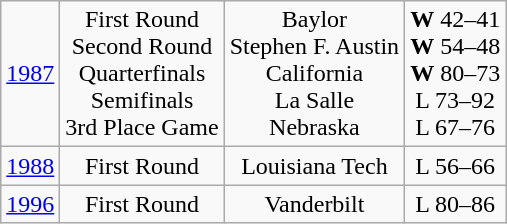<table class="wikitable">
<tr align="center">
<td><a href='#'>1987</a></td>
<td>First Round<br>Second Round<br>Quarterfinals<br>Semifinals<br>3rd Place Game</td>
<td>Baylor<br>Stephen F. Austin<br>California<br>La Salle<br>Nebraska</td>
<td><strong>W</strong> 42–41<br><strong>W</strong> 54–48<br><strong>W</strong> 80–73<br>L 73–92<br>L 67–76</td>
</tr>
<tr align="center">
<td><a href='#'>1988</a></td>
<td>First Round</td>
<td>Louisiana Tech</td>
<td>L 56–66</td>
</tr>
<tr align="center">
<td><a href='#'>1996</a></td>
<td>First Round</td>
<td>Vanderbilt</td>
<td>L 80–86</td>
</tr>
</table>
